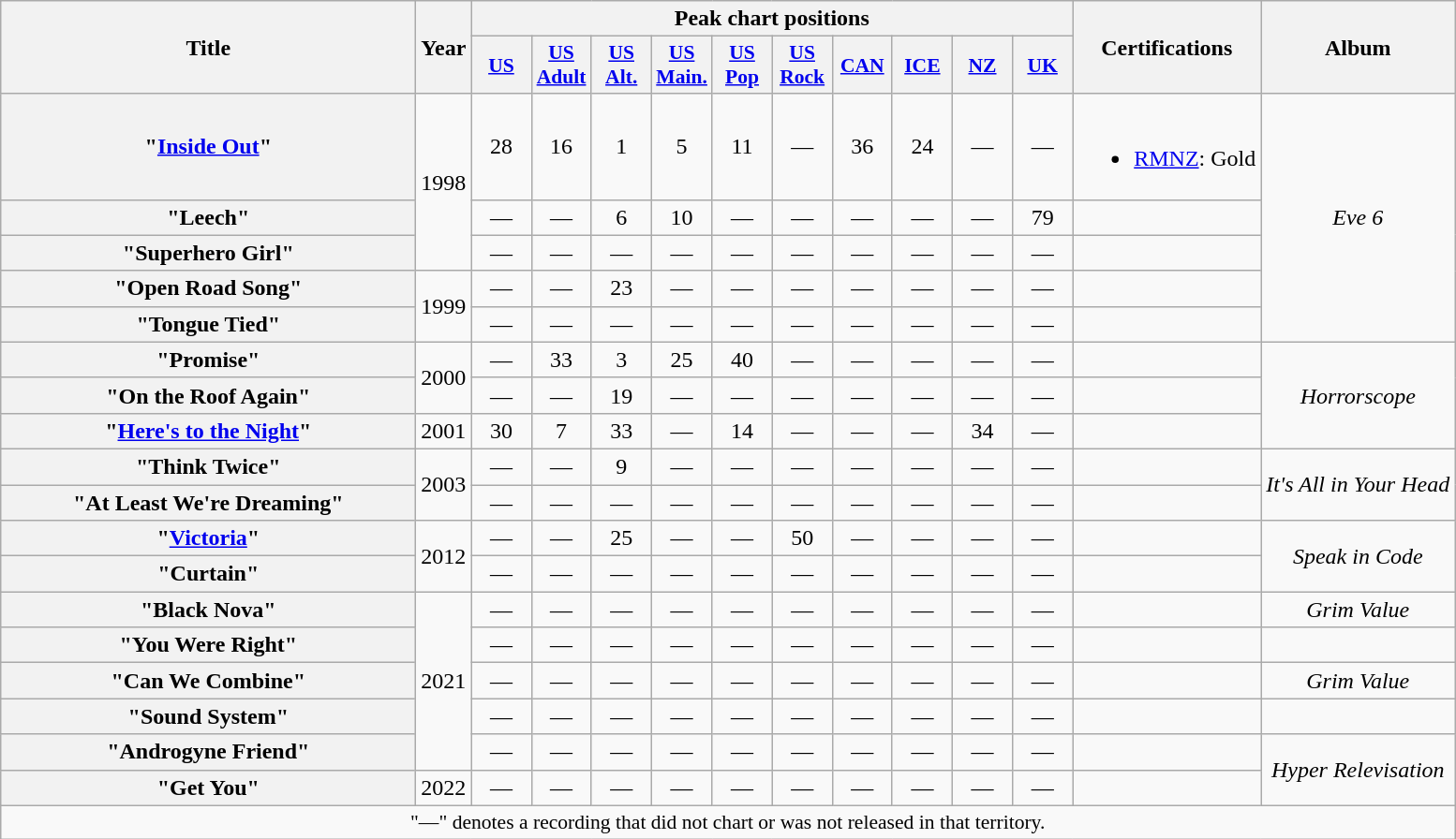<table class="wikitable plainrowheaders" style="text-align:center">
<tr>
<th scope="col" rowspan="2" style="width:18em;">Title</th>
<th scope="col" rowspan="2" style="width:1em;">Year</th>
<th scope="col" colspan="10">Peak chart positions</th>
<th scope="col" rowspan="2">Certifications</th>
<th scope="col" rowspan="2">Album</th>
</tr>
<tr>
<th scope="col" style="width:2.5em;font-size:90%;"><a href='#'>US</a><br></th>
<th scope="col" style="width:2.5em;font-size:90%;"><a href='#'>US Adult</a><br></th>
<th scope="col" style="width:2.5em;font-size:90%;"><a href='#'>US<br>Alt.</a><br></th>
<th scope="col" style="width:2.5em;font-size:90%;"><a href='#'>US<br>Main.</a><br></th>
<th scope="col" style="width:2.5em;font-size:90%;"><a href='#'>US<br>Pop</a><br></th>
<th scope="col" style="width:2.5em;font-size:90%;"><a href='#'>US<br>Rock</a><br></th>
<th scope="col" style="width:2.5em;font-size:90%;"><a href='#'>CAN</a><br></th>
<th scope="col" style="width:2.5em;font-size:90%;"><a href='#'>ICE</a><br></th>
<th scope="col" style="width:2.5em;font-size:90%;"><a href='#'>NZ</a><br></th>
<th scope="col" style="width:2.5em;font-size:90%;"><a href='#'>UK</a><br></th>
</tr>
<tr>
<th scope="row">"<a href='#'>Inside Out</a>"</th>
<td rowspan="3">1998</td>
<td>28</td>
<td>16</td>
<td>1</td>
<td>5</td>
<td>11</td>
<td>—</td>
<td>36</td>
<td>24</td>
<td>—</td>
<td>—</td>
<td><br><ul><li><a href='#'>RMNZ</a>: Gold</li></ul></td>
<td rowspan="5"><em>Eve 6</em></td>
</tr>
<tr>
<th scope="row">"Leech"</th>
<td>—</td>
<td>—</td>
<td>6</td>
<td>10</td>
<td>—</td>
<td>—</td>
<td>—</td>
<td>—</td>
<td>—</td>
<td>79</td>
<td></td>
</tr>
<tr>
<th scope="row">"Superhero Girl"</th>
<td>—</td>
<td>—</td>
<td>—</td>
<td>—</td>
<td>—</td>
<td>—</td>
<td>—</td>
<td>—</td>
<td>—</td>
<td>—</td>
<td></td>
</tr>
<tr>
<th scope="row">"Open Road Song"</th>
<td rowspan="2">1999</td>
<td>—</td>
<td>—</td>
<td>23</td>
<td>—</td>
<td>—</td>
<td>—</td>
<td>—</td>
<td>—</td>
<td>—</td>
<td>—</td>
<td></td>
</tr>
<tr>
<th scope="row">"Tongue Tied"</th>
<td>—</td>
<td>—</td>
<td>—</td>
<td>—</td>
<td>—</td>
<td>—</td>
<td>—</td>
<td>—</td>
<td>—</td>
<td>—</td>
<td></td>
</tr>
<tr>
<th scope="row">"Promise"</th>
<td rowspan="2">2000</td>
<td>—</td>
<td>33</td>
<td>3</td>
<td>25</td>
<td>40</td>
<td>—</td>
<td>—</td>
<td>—</td>
<td>—</td>
<td>—</td>
<td></td>
<td rowspan="3"><em>Horrorscope</em></td>
</tr>
<tr>
<th scope="row">"On the Roof Again"</th>
<td>—</td>
<td>—</td>
<td>19</td>
<td>—</td>
<td>—</td>
<td>—</td>
<td>—</td>
<td>—</td>
<td>—</td>
<td>—</td>
<td></td>
</tr>
<tr>
<th scope="row">"<a href='#'>Here's to the Night</a>"</th>
<td>2001</td>
<td>30</td>
<td>7</td>
<td>33</td>
<td>—</td>
<td>14</td>
<td>—</td>
<td>—</td>
<td>—</td>
<td>34</td>
<td>—</td>
<td></td>
</tr>
<tr>
<th scope="row">"Think Twice"</th>
<td rowspan="2">2003</td>
<td>—</td>
<td>—</td>
<td>9</td>
<td>—</td>
<td>—</td>
<td>—</td>
<td>—</td>
<td>—</td>
<td>—</td>
<td>—</td>
<td></td>
<td rowspan="2"><em>It's All in Your Head</em></td>
</tr>
<tr>
<th scope="row">"At Least We're Dreaming"</th>
<td>—</td>
<td>—</td>
<td>—</td>
<td>—</td>
<td>—</td>
<td>—</td>
<td>—</td>
<td>—</td>
<td>—</td>
<td>—</td>
<td></td>
</tr>
<tr>
<th scope="row">"<a href='#'>Victoria</a>"</th>
<td rowspan="2">2012</td>
<td>—</td>
<td>—</td>
<td>25</td>
<td>—</td>
<td>—</td>
<td>50</td>
<td>—</td>
<td>—</td>
<td>—</td>
<td>—</td>
<td></td>
<td rowspan="2"><em>Speak in Code</em></td>
</tr>
<tr>
<th scope="row">"Curtain"</th>
<td>—</td>
<td>—</td>
<td>—</td>
<td>—</td>
<td>—</td>
<td>—</td>
<td>—</td>
<td>—</td>
<td>—</td>
<td>—</td>
<td></td>
</tr>
<tr>
<th scope="row">"Black Nova"</th>
<td rowspan="5">2021</td>
<td>—</td>
<td>—</td>
<td>—</td>
<td>—</td>
<td>—</td>
<td>—</td>
<td>—</td>
<td>—</td>
<td>—</td>
<td>—</td>
<td></td>
<td><em>Grim Value</em></td>
</tr>
<tr>
<th scope="row">"You Were Right"<br></th>
<td>—</td>
<td>—</td>
<td>—</td>
<td>—</td>
<td>—</td>
<td>—</td>
<td>—</td>
<td>—</td>
<td>—</td>
<td>—</td>
<td></td>
<td></td>
</tr>
<tr>
<th scope="row">"Can We Combine"</th>
<td>—</td>
<td>—</td>
<td>—</td>
<td>—</td>
<td>—</td>
<td>—</td>
<td>—</td>
<td>—</td>
<td>—</td>
<td>—</td>
<td></td>
<td><em>Grim Value</em></td>
</tr>
<tr>
<th scope="row">"Sound System"<br></th>
<td>—</td>
<td>—</td>
<td>—</td>
<td>—</td>
<td>—</td>
<td>—</td>
<td>—</td>
<td>—</td>
<td>—</td>
<td>—</td>
<td></td>
<td></td>
</tr>
<tr>
<th scope="row">"Androgyne Friend"</th>
<td>—</td>
<td>—</td>
<td>—</td>
<td>—</td>
<td>—</td>
<td>—</td>
<td>—</td>
<td>—</td>
<td>—</td>
<td>—</td>
<td></td>
<td rowspan="2"><em>Hyper Relevisation</em></td>
</tr>
<tr>
<th scope="row">"Get You"</th>
<td>2022</td>
<td>—</td>
<td>—</td>
<td>—</td>
<td>—</td>
<td>—</td>
<td>—</td>
<td>—</td>
<td>—</td>
<td>—</td>
<td>—</td>
<td></td>
</tr>
<tr>
<td colspan="14" style="font-size:90%">"—" denotes a recording that did not chart or was not released in that territory.</td>
</tr>
</table>
